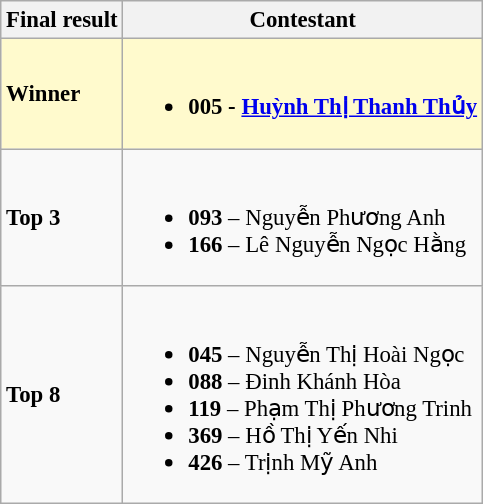<table class="wikitable sortable" style="font-size: 95%;">
<tr>
<th>Final result</th>
<th>Contestant</th>
</tr>
<tr style="background-color:#FFFACD; font-weight: bold">
<td><strong>Winner</strong></td>
<td><br><ul><li><strong>005</strong> - <a href='#'>Huỳnh Thị Thanh Thủy</a></li></ul></td>
</tr>
<tr>
<td><strong>Top 3</strong></td>
<td><br><ul><li><strong>093</strong> – Nguyễn Phương Anh</li><li><strong>166</strong> – Lê Nguyễn Ngọc Hằng</li></ul></td>
</tr>
<tr>
<td><strong>Top 8</strong></td>
<td><br><ul><li><strong>045</strong> – Nguyễn Thị Hoài Ngọc</li><li><strong>088</strong> – Đinh Khánh Hòa</li><li><strong>119</strong> – Phạm Thị Phương Trinh</li><li><strong>369</strong> – Hồ Thị Yến Nhi</li><li><strong>426</strong> – Trịnh Mỹ Anh</li></ul></td>
</tr>
</table>
